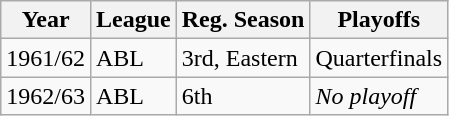<table class="wikitable">
<tr>
<th>Year</th>
<th>League</th>
<th>Reg. Season</th>
<th>Playoffs</th>
</tr>
<tr>
<td>1961/62</td>
<td>ABL</td>
<td>3rd, Eastern</td>
<td>Quarterfinals</td>
</tr>
<tr>
<td>1962/63</td>
<td>ABL</td>
<td>6th</td>
<td><em>No playoff</em></td>
</tr>
</table>
